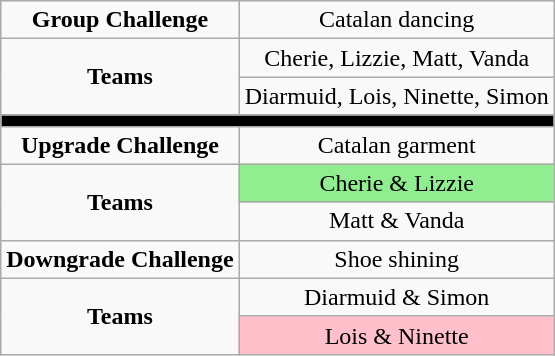<table class="wikitable" style="text-align:center;">
<tr>
<td><strong>Group Challenge</strong></td>
<td>Catalan dancing</td>
</tr>
<tr>
<td rowspan="2"><strong>Teams</strong></td>
<td>Cherie, Lizzie, Matt, Vanda</td>
</tr>
<tr>
<td>Diarmuid, Lois, Ninette, Simon</td>
</tr>
<tr>
<td colspan="2" style="background:black;"></td>
</tr>
<tr>
<td><strong>Upgrade Challenge</strong></td>
<td>Catalan garment</td>
</tr>
<tr>
<td rowspan="2"><strong>Teams</strong></td>
<td style="background:lightgreen;">Cherie & Lizzie</td>
</tr>
<tr>
<td>Matt & Vanda</td>
</tr>
<tr>
<td><strong>Downgrade Challenge</strong></td>
<td>Shoe shining</td>
</tr>
<tr>
<td rowspan="2"><strong>Teams</strong></td>
<td>Diarmuid & Simon</td>
</tr>
<tr>
<td style="background:pink;">Lois & Ninette</td>
</tr>
</table>
